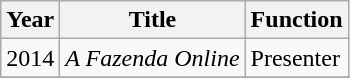<table class="wikitable">
<tr>
<th>Year</th>
<th>Title</th>
<th>Function</th>
</tr>
<tr>
<td>2014</td>
<td><em>A Fazenda Online</em></td>
<td>Presenter</td>
</tr>
<tr>
</tr>
</table>
